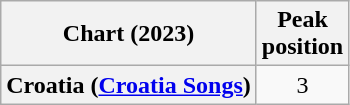<table class="wikitable sortable plainrowheaders" style="text-align:center">
<tr>
<th scope="col">Chart (2023)</th>
<th scope="col">Peak<br>position</th>
</tr>
<tr>
<th scope="row">Croatia (<a href='#'>Croatia Songs</a>)</th>
<td>3</td>
</tr>
</table>
